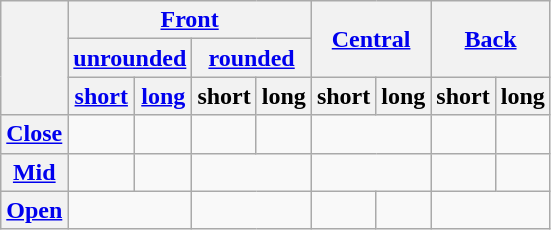<table class="wikitable" style=text-align:center>
<tr>
<th rowspan=3></th>
<th colspan=4><a href='#'>Front</a></th>
<th colspan=2 rowspan=2><a href='#'>Central</a></th>
<th colspan=2 rowspan=2><a href='#'>Back</a></th>
</tr>
<tr class=small>
<th colspan=2><a href='#'>unrounded</a></th>
<th colspan=2><a href='#'>rounded</a></th>
</tr>
<tr class=small>
<th><a href='#'>short</a></th>
<th><a href='#'>long</a></th>
<th>short</th>
<th>long</th>
<th>short</th>
<th>long</th>
<th>short</th>
<th>long</th>
</tr>
<tr>
<th><a href='#'>Close</a></th>
<td></td>
<td> </td>
<td> </td>
<td> </td>
<td colspan=2></td>
<td></td>
<td> </td>
</tr>
<tr>
<th><a href='#'>Mid</a></th>
<td></td>
<td> </td>
<td colspan=2></td>
<td colspan=2></td>
<td></td>
<td> </td>
</tr>
<tr>
<th><a href='#'>Open</a></th>
<td colspan=2></td>
<td colspan=2></td>
<td></td>
<td> </td>
<td colspan=2></td>
</tr>
</table>
